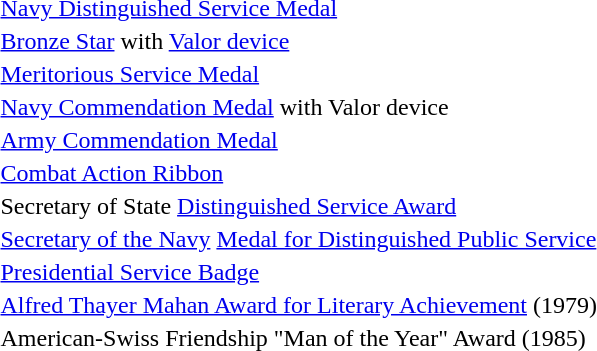<table>
<tr>
<td></td>
<td><a href='#'>Navy Distinguished Service Medal</a></td>
</tr>
<tr>
<td></td>
<td><a href='#'>Bronze Star</a> with <a href='#'>Valor device</a></td>
</tr>
<tr>
<td></td>
<td><a href='#'>Meritorious Service Medal</a></td>
</tr>
<tr>
<td></td>
<td><a href='#'>Navy Commendation Medal</a> with Valor device</td>
</tr>
<tr>
<td></td>
<td><a href='#'>Army Commendation Medal</a></td>
</tr>
<tr>
<td></td>
<td><a href='#'>Combat Action Ribbon</a></td>
</tr>
<tr>
<td></td>
<td>Secretary of State <a href='#'>Distinguished Service Award</a></td>
</tr>
<tr>
<td></td>
<td><a href='#'>Secretary of the Navy</a> <a href='#'>Medal for Distinguished Public Service</a></td>
</tr>
<tr>
<td></td>
<td><a href='#'>Presidential Service Badge</a></td>
</tr>
<tr>
<td></td>
<td><a href='#'>Alfred Thayer Mahan Award for Literary Achievement</a> (1979)</td>
</tr>
<tr>
<td></td>
<td>American-Swiss Friendship "Man of the Year" Award (1985)</td>
</tr>
</table>
